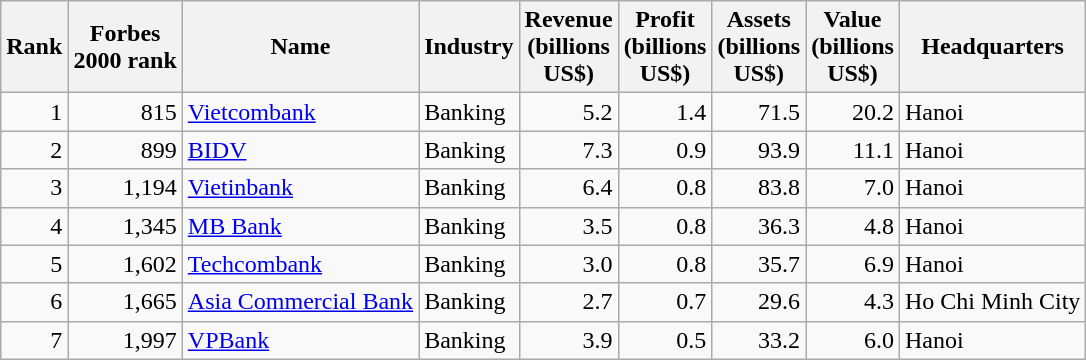<table class="wikitable sortable" style="text-align:right;">
<tr>
<th align="center">Rank</th>
<th align="center">Forbes <br>2000 rank</th>
<th align="center">Name</th>
<th align="center">Industry</th>
<th align="center">Revenue<br>(billions <br>US$)</th>
<th align="center">Profit<br>(billions <br>US$)</th>
<th align="center">Assets<br>(billions <br>US$)</th>
<th align="center">Value<br>(billions <br>US$)</th>
<th align="center">Headquarters</th>
</tr>
<tr>
<td>1</td>
<td>815</td>
<td align="left"><a href='#'>Vietcombank</a></td>
<td align="left">Banking</td>
<td>5.2</td>
<td>1.4</td>
<td>71.5</td>
<td>20.2</td>
<td align="left">Hanoi</td>
</tr>
<tr>
<td>2</td>
<td>899</td>
<td align="left"><a href='#'>BIDV</a></td>
<td align="left">Banking</td>
<td>7.3</td>
<td>0.9</td>
<td>93.9</td>
<td>11.1</td>
<td align="left">Hanoi</td>
</tr>
<tr>
<td>3</td>
<td>1,194</td>
<td align="left"><a href='#'>Vietinbank</a></td>
<td align="left">Banking</td>
<td>6.4</td>
<td>0.8</td>
<td>83.8</td>
<td>7.0</td>
<td align="left">Hanoi</td>
</tr>
<tr>
<td>4</td>
<td>1,345</td>
<td align="left"><a href='#'>MB Bank</a></td>
<td align="left">Banking</td>
<td>3.5</td>
<td>0.8</td>
<td>36.3</td>
<td>4.8</td>
<td align="left">Hanoi</td>
</tr>
<tr>
<td>5</td>
<td>1,602</td>
<td align="left"><a href='#'>Techcombank</a></td>
<td align="left">Banking</td>
<td>3.0</td>
<td>0.8</td>
<td>35.7</td>
<td>6.9</td>
<td align="left">Hanoi</td>
</tr>
<tr>
<td>6</td>
<td>1,665</td>
<td align="left"><a href='#'>Asia Commercial Bank</a></td>
<td align="left">Banking</td>
<td>2.7</td>
<td>0.7</td>
<td>29.6</td>
<td>4.3</td>
<td align="left">Ho Chi Minh City</td>
</tr>
<tr>
<td>7</td>
<td>1,997</td>
<td align="left"><a href='#'>VPBank</a></td>
<td align="left">Banking</td>
<td>3.9</td>
<td>0.5</td>
<td>33.2</td>
<td>6.0</td>
<td align="left">Hanoi</td>
</tr>
</table>
